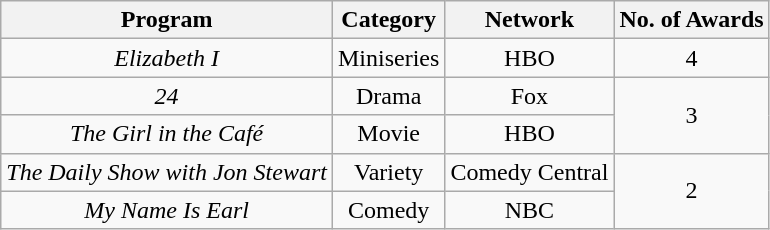<table class="wikitable">
<tr>
<th>Program</th>
<th>Category</th>
<th>Network</th>
<th>No. of Awards</th>
</tr>
<tr style="text-align:center">
<td><em>Elizabeth I</em></td>
<td>Miniseries</td>
<td>HBO</td>
<td>4</td>
</tr>
<tr style="text-align:center">
<td><em>24</em></td>
<td>Drama</td>
<td>Fox</td>
<td rowspan="2">3</td>
</tr>
<tr style="text-align:center">
<td><em>The Girl in the Café</em></td>
<td>Movie</td>
<td>HBO</td>
</tr>
<tr style="text-align:center">
<td><em>The Daily Show with Jon Stewart</em></td>
<td>Variety</td>
<td>Comedy Central</td>
<td rowspan="2">2</td>
</tr>
<tr style="text-align:center">
<td><em>My Name Is Earl</em></td>
<td>Comedy</td>
<td>NBC</td>
</tr>
</table>
